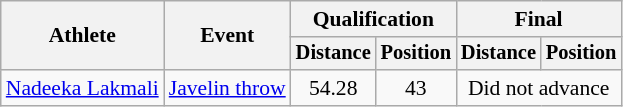<table class=wikitable style="font-size:90%">
<tr>
<th rowspan="2">Athlete</th>
<th rowspan="2">Event</th>
<th colspan="2">Qualification</th>
<th colspan="2">Final</th>
</tr>
<tr style="font-size:95%">
<th>Distance</th>
<th>Position</th>
<th>Distance</th>
<th>Position</th>
</tr>
<tr align=center>
<td align=left><a href='#'>Nadeeka Lakmali</a></td>
<td align=left><a href='#'>Javelin throw</a></td>
<td>54.28</td>
<td>43</td>
<td colspan=2>Did not advance</td>
</tr>
</table>
